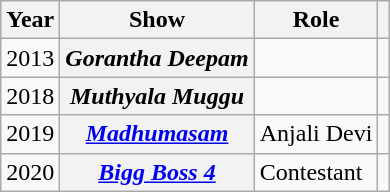<table class="wikitable sortable plainrowheaders">
<tr>
<th scope="col">Year</th>
<th scope="col">Show</th>
<th scope="col">Role</th>
<th scope="col" class="unsortable"></th>
</tr>
<tr>
<td>2013</td>
<th scope="row"><em>Gorantha Deepam</em></th>
<td></td>
<td></td>
</tr>
<tr>
<td>2018</td>
<th scope="row"><em>Muthyala Muggu</em></th>
<td></td>
<td></td>
</tr>
<tr>
<td>2019</td>
<th scope="row"><em><a href='#'>Madhumasam</a></em></th>
<td>Anjali Devi</td>
<td></td>
</tr>
<tr>
<td>2020</td>
<th scope="row"><a href='#'><em>Bigg Boss 4</em></a></th>
<td>Contestant</td>
<td></td>
</tr>
</table>
